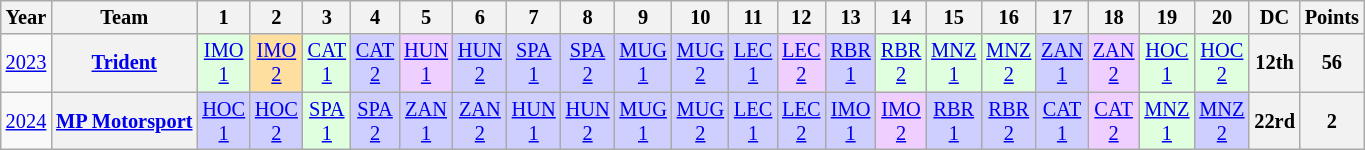<table class="wikitable" style="text-align:center; font-size:85%">
<tr>
<th>Year</th>
<th>Team</th>
<th>1</th>
<th>2</th>
<th>3</th>
<th>4</th>
<th>5</th>
<th>6</th>
<th>7</th>
<th>8</th>
<th>9</th>
<th>10</th>
<th>11</th>
<th>12</th>
<th>13</th>
<th>14</th>
<th>15</th>
<th>16</th>
<th>17</th>
<th>18</th>
<th>19</th>
<th>20</th>
<th>DC</th>
<th>Points</th>
</tr>
<tr>
<td><a href='#'>2023</a></td>
<th nowrap><a href='#'>Trident</a></th>
<td style="background:#DFFFDF;"><a href='#'>IMO<br>1</a><br></td>
<td style="background:#FFDF9F;"><a href='#'>IMO<br>2</a><br></td>
<td style="background:#DFFFDF;"><a href='#'>CAT<br>1</a><br></td>
<td style="background:#CFCFFF;"><a href='#'>CAT<br>2</a><br></td>
<td style="background:#EFCFFF;"><a href='#'>HUN<br>1</a><br></td>
<td style="background:#CFCFFF;"><a href='#'>HUN<br>2</a><br></td>
<td style="background:#CFCFFF;"><a href='#'>SPA<br>1</a><br></td>
<td style="background:#CFCFFF;"><a href='#'>SPA<br>2</a><br></td>
<td style="background:#CFCFFF;"><a href='#'>MUG<br>1</a><br></td>
<td style="background:#CFCFFF;"><a href='#'>MUG<br>2</a><br></td>
<td style="background:#CFCFFF;"><a href='#'>LEC<br>1</a><br></td>
<td style="background:#EFCFFF;"><a href='#'>LEC<br>2</a><br></td>
<td style="background:#CFCFFF;"><a href='#'>RBR<br>1</a><br></td>
<td style="background:#DFFFDF;"><a href='#'>RBR<br>2</a><br></td>
<td style="background:#DFFFDF;"><a href='#'>MNZ<br>1</a><br></td>
<td style="background:#DFFFDF;"><a href='#'>MNZ<br>2</a><br></td>
<td style="background:#CFCFFF;"><a href='#'>ZAN<br>1</a><br></td>
<td style="background:#EFCFFF;"><a href='#'>ZAN<br>2</a><br></td>
<td style="background:#DFFFDF;"><a href='#'>HOC<br>1</a><br></td>
<td style="background:#DFFFDF;"><a href='#'>HOC<br>2</a><br></td>
<th>12th</th>
<th>56</th>
</tr>
<tr>
<td><a href='#'>2024</a></td>
<th nowrap><a href='#'>MP Motorsport</a></th>
<td style="background:#cfcfff;"><a href='#'>HOC<br>1</a><br></td>
<td style="background:#cfcfff;"><a href='#'>HOC<br>2</a><br></td>
<td style="background:#dfffdf;"><a href='#'>SPA<br>1</a><br></td>
<td style="background:#cfcfff;"><a href='#'>SPA<br>2</a><br></td>
<td style="background:#cfcfff;"><a href='#'>ZAN<br>1</a><br></td>
<td style="background:#cfcfff;"><a href='#'>ZAN<br>2</a><br></td>
<td style="background:#cfcfff;"><a href='#'>HUN<br>1</a><br></td>
<td style="background:#cfcfff;"><a href='#'>HUN<br>2</a><br></td>
<td style="background:#cfcfff;"><a href='#'>MUG<br>1</a><br></td>
<td style="background:#cfcfff;"><a href='#'>MUG<br>2</a><br></td>
<td style="background:#cfcfff;"><a href='#'>LEC<br>1</a><br></td>
<td style="background:#cfcfff;"><a href='#'>LEC<br>2</a><br></td>
<td style="background:#cfcfff;"><a href='#'>IMO<br>1</a><br></td>
<td style="background:#efcfff;"><a href='#'>IMO<br>2</a><br></td>
<td style="background:#cfcfff;"><a href='#'>RBR<br>1</a><br></td>
<td style="background:#cfcfff;"><a href='#'>RBR<br>2</a><br></td>
<td style="background:#cfcfff;"><a href='#'>CAT<br>1</a><br></td>
<td style="background:#efcfff;"><a href='#'>CAT<br>2</a><br></td>
<td style="background:#dfffdf;"><a href='#'>MNZ<br>1</a><br></td>
<td style="background:#cfcfff;"><a href='#'>MNZ<br>2</a><br></td>
<th>22rd</th>
<th>2</th>
</tr>
</table>
